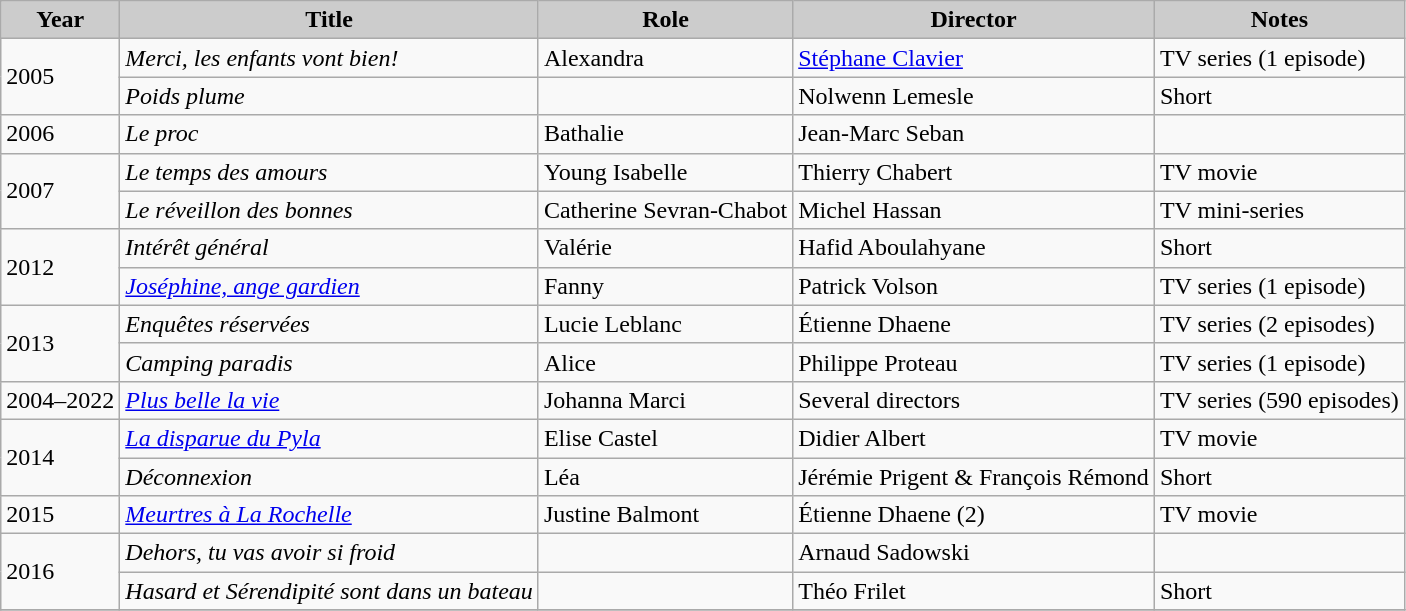<table class="wikitable">
<tr>
<th style="background: #CCCCCC;">Year</th>
<th style="background: #CCCCCC;">Title</th>
<th style="background: #CCCCCC;">Role</th>
<th style="background: #CCCCCC;">Director</th>
<th style="background: #CCCCCC;">Notes</th>
</tr>
<tr>
<td rowspan=2>2005</td>
<td><em>Merci, les enfants vont bien!</em></td>
<td>Alexandra</td>
<td><a href='#'>Stéphane Clavier</a></td>
<td>TV series (1 episode)</td>
</tr>
<tr>
<td><em>Poids plume</em></td>
<td></td>
<td>Nolwenn Lemesle</td>
<td>Short</td>
</tr>
<tr>
<td rowspan=1>2006</td>
<td><em>Le proc</em></td>
<td>Bathalie</td>
<td>Jean-Marc Seban</td>
<td></td>
</tr>
<tr>
<td rowspan=2>2007</td>
<td><em>Le temps des amours</em></td>
<td>Young Isabelle</td>
<td>Thierry Chabert</td>
<td>TV movie</td>
</tr>
<tr>
<td><em>Le réveillon des bonnes</em></td>
<td>Catherine Sevran-Chabot</td>
<td>Michel Hassan</td>
<td>TV mini-series</td>
</tr>
<tr>
<td rowspan=2>2012</td>
<td><em>Intérêt général</em></td>
<td>Valérie</td>
<td>Hafid Aboulahyane</td>
<td>Short</td>
</tr>
<tr>
<td><em><a href='#'>Joséphine, ange gardien</a></em></td>
<td>Fanny</td>
<td>Patrick Volson</td>
<td>TV series (1 episode)</td>
</tr>
<tr>
<td rowspan=2>2013</td>
<td><em>Enquêtes réservées</em></td>
<td>Lucie Leblanc</td>
<td>Étienne Dhaene</td>
<td>TV series (2 episodes)</td>
</tr>
<tr>
<td><em>Camping paradis</em></td>
<td>Alice</td>
<td>Philippe Proteau</td>
<td>TV series (1 episode)</td>
</tr>
<tr>
<td rowspan=1>2004–2022</td>
<td><em><a href='#'>Plus belle la vie</a></em></td>
<td>Johanna Marci</td>
<td>Several directors</td>
<td>TV series (590 episodes)</td>
</tr>
<tr>
<td rowspan=2>2014</td>
<td><em><a href='#'>La disparue du Pyla</a></em></td>
<td>Elise Castel</td>
<td>Didier Albert</td>
<td>TV movie</td>
</tr>
<tr>
<td><em>Déconnexion</em></td>
<td>Léa</td>
<td>Jérémie Prigent & François Rémond</td>
<td>Short</td>
</tr>
<tr>
<td rowspan=1>2015</td>
<td><em><a href='#'>Meurtres à La Rochelle</a></em></td>
<td>Justine Balmont</td>
<td>Étienne Dhaene (2)</td>
<td>TV movie</td>
</tr>
<tr>
<td rowspan=2>2016</td>
<td><em>Dehors, tu vas avoir si froid</em></td>
<td></td>
<td>Arnaud Sadowski</td>
<td></td>
</tr>
<tr>
<td><em>Hasard et Sérendipité sont dans un bateau</em></td>
<td></td>
<td>Théo Frilet</td>
<td>Short</td>
</tr>
<tr>
</tr>
</table>
